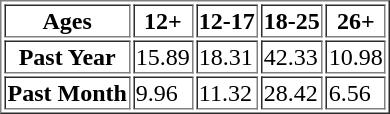<table border="1">
<tr>
<th scope="col">Ages</th>
<th scope="col">12+</th>
<th scope="col">12-17</th>
<th scope="col">18-25</th>
<th scope="col">26+</th>
</tr>
<tr>
<th scope="row">Past Year</th>
<td>15.89</td>
<td>18.31</td>
<td>42.33</td>
<td>10.98</td>
</tr>
<tr>
<th scope="row">Past Month</th>
<td>9.96</td>
<td>11.32</td>
<td>28.42</td>
<td>6.56</td>
</tr>
</table>
